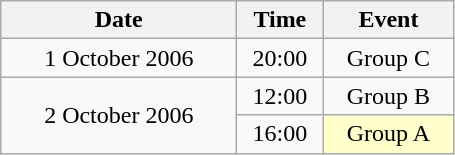<table class = "wikitable" style="text-align:center;">
<tr>
<th width=150>Date</th>
<th width=50>Time</th>
<th width=80>Event</th>
</tr>
<tr>
<td>1 October 2006</td>
<td>20:00</td>
<td>Group C</td>
</tr>
<tr>
<td rowspan=2>2 October 2006</td>
<td>12:00</td>
<td>Group B</td>
</tr>
<tr>
<td>16:00</td>
<td bgcolor=ffffcc>Group A</td>
</tr>
</table>
